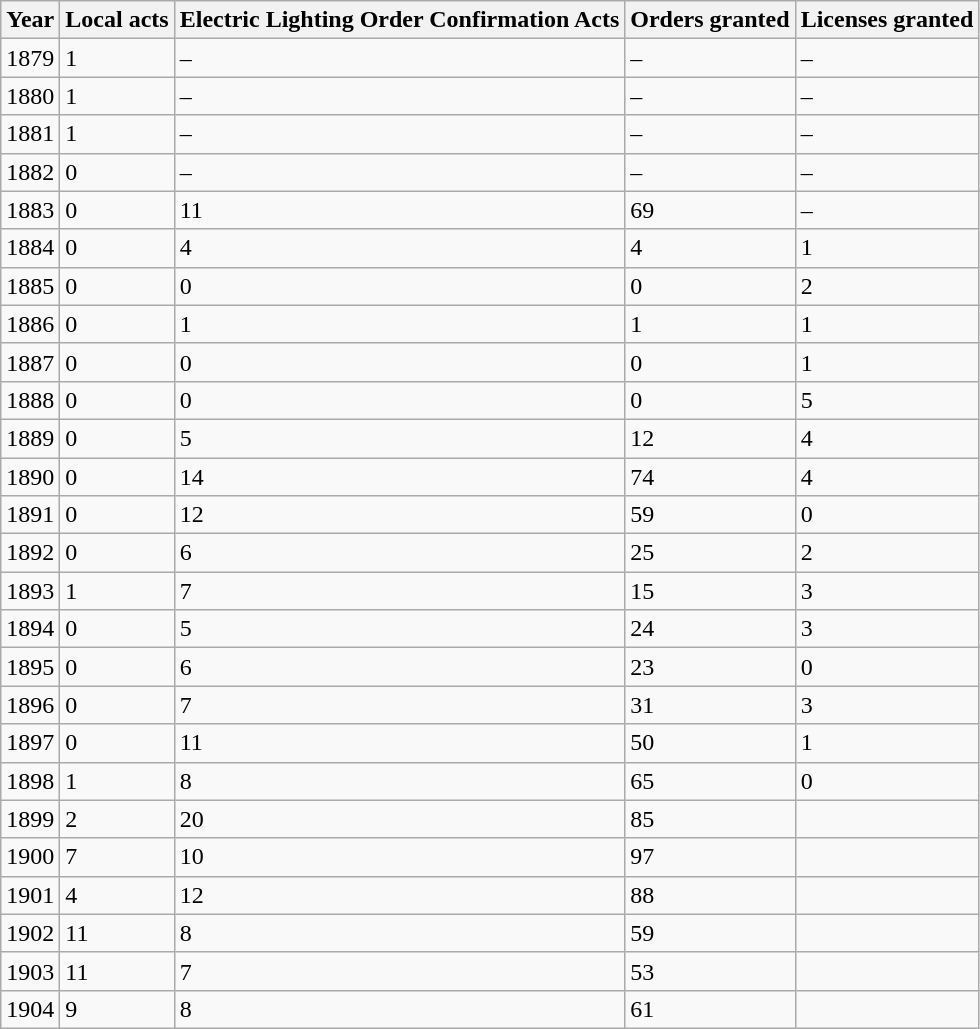<table class="wikitable">
<tr>
<th>Year</th>
<th>Local acts</th>
<th>Electric Lighting Order Confirmation Acts</th>
<th>Orders granted</th>
<th>Licenses granted</th>
</tr>
<tr>
<td>1879</td>
<td>1</td>
<td>–</td>
<td>–</td>
<td>–</td>
</tr>
<tr>
<td>1880</td>
<td>1</td>
<td>–</td>
<td>–</td>
<td>–</td>
</tr>
<tr>
<td>1881</td>
<td>1</td>
<td>–</td>
<td>–</td>
<td>–</td>
</tr>
<tr>
<td>1882</td>
<td>0</td>
<td>–</td>
<td>–</td>
<td>–</td>
</tr>
<tr>
<td>1883</td>
<td>0</td>
<td>11</td>
<td>69</td>
<td>–</td>
</tr>
<tr>
<td>1884</td>
<td>0</td>
<td>4</td>
<td>4</td>
<td>1</td>
</tr>
<tr>
<td>1885</td>
<td>0</td>
<td>0</td>
<td>0</td>
<td>2</td>
</tr>
<tr>
<td>1886</td>
<td>0</td>
<td>1</td>
<td>1</td>
<td>1</td>
</tr>
<tr>
<td>1887</td>
<td>0</td>
<td>0</td>
<td>0</td>
<td>1</td>
</tr>
<tr>
<td>1888</td>
<td>0</td>
<td>0</td>
<td>0</td>
<td>5</td>
</tr>
<tr>
<td>1889</td>
<td>0</td>
<td>5</td>
<td>12</td>
<td>4</td>
</tr>
<tr>
<td>1890</td>
<td>0</td>
<td>14</td>
<td>74</td>
<td>4</td>
</tr>
<tr>
<td>1891</td>
<td>0</td>
<td>12</td>
<td>59</td>
<td>0</td>
</tr>
<tr>
<td>1892</td>
<td>0</td>
<td>6</td>
<td>25</td>
<td>2</td>
</tr>
<tr>
<td>1893</td>
<td>1</td>
<td>7</td>
<td>15</td>
<td>3</td>
</tr>
<tr>
<td>1894</td>
<td>0</td>
<td>5</td>
<td>24</td>
<td>3</td>
</tr>
<tr>
<td>1895</td>
<td>0</td>
<td>6</td>
<td>23</td>
<td>0</td>
</tr>
<tr>
<td>1896</td>
<td>0</td>
<td>7</td>
<td>31</td>
<td>3</td>
</tr>
<tr>
<td>1897</td>
<td>0</td>
<td>11</td>
<td>50</td>
<td>1</td>
</tr>
<tr>
<td>1898</td>
<td>1</td>
<td>8</td>
<td>65</td>
<td>0</td>
</tr>
<tr>
<td>1899</td>
<td>2</td>
<td>20</td>
<td>85</td>
<td></td>
</tr>
<tr>
<td>1900</td>
<td>7</td>
<td>10</td>
<td>97</td>
<td></td>
</tr>
<tr>
<td>1901</td>
<td>4</td>
<td>12</td>
<td>88</td>
<td></td>
</tr>
<tr>
<td>1902</td>
<td>11</td>
<td>8</td>
<td>59</td>
<td></td>
</tr>
<tr>
<td>1903</td>
<td>11</td>
<td>7</td>
<td>53</td>
<td></td>
</tr>
<tr>
<td>1904</td>
<td>9</td>
<td>8</td>
<td>61</td>
<td></td>
</tr>
</table>
